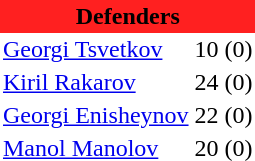<table class="toccolours" border="0" cellpadding="2" cellspacing="0" align="left" style="margin:0.5em;">
<tr>
<th colspan="4" align="center" bgcolor="#FF2020"><span>Defenders</span></th>
</tr>
<tr>
<td> <a href='#'>Georgi Tsvetkov</a></td>
<td>10</td>
<td>(0)</td>
</tr>
<tr>
<td> <a href='#'>Kiril Rakarov</a></td>
<td>24</td>
<td>(0)</td>
</tr>
<tr>
<td> <a href='#'>Georgi Enisheynov</a></td>
<td>22</td>
<td>(0)</td>
</tr>
<tr>
<td> <a href='#'>Manol Manolov</a></td>
<td>20</td>
<td>(0)</td>
</tr>
<tr>
</tr>
</table>
